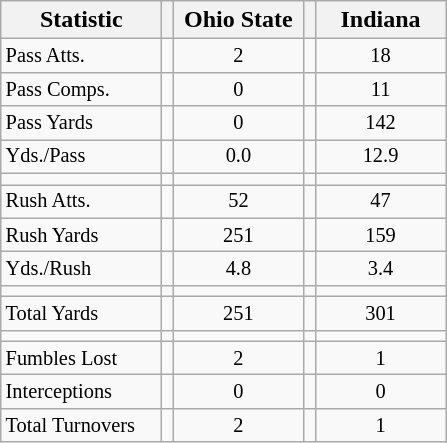<table class="wikitable">
<tr>
<th scope="col" align="left" width="100px">Statistic</th>
<th></th>
<th scope="col" text-align="center" width="80px">Ohio State</th>
<th></th>
<th scope="col" text-align="center" width="80px">Indiana</th>
</tr>
<tr>
<td style="font-size:85%;">Pass Atts.</td>
<td></td>
<td style="text-align: center; font-size:85%;">2</td>
<td></td>
<td style="text-align: center; font-size:85%;">18</td>
</tr>
<tr>
<td style="font-size:85%;">Pass Comps.</td>
<td></td>
<td style="text-align: center; font-size:85%;">0</td>
<td></td>
<td style="text-align: center; font-size:85%;">11</td>
</tr>
<tr>
<td style="font-size:85%;">Pass Yards</td>
<td></td>
<td style="text-align: center; font-size:85%;">0</td>
<td></td>
<td style="text-align: center; font-size:85%;">142</td>
</tr>
<tr>
<td style="font-size:85%;">Yds./Pass</td>
<td></td>
<td style="text-align: center; font-size:85%;">0.0</td>
<td></td>
<td style="text-align: center; font-size:85%;">12.9</td>
</tr>
<tr>
<td></td>
<td></td>
<td></td>
<td></td>
<td></td>
</tr>
<tr>
<td style="font-size:85%;">Rush Atts.</td>
<td></td>
<td style="text-align: center; font-size:85%;">52</td>
<td></td>
<td style="text-align: center; font-size:85%;">47</td>
</tr>
<tr>
<td style="font-size:85%;">Rush Yards</td>
<td></td>
<td style="text-align: center; font-size:85%;">251</td>
<td></td>
<td style="text-align: center; font-size:85%;">159</td>
</tr>
<tr>
<td style="font-size:85%;">Yds./Rush</td>
<td></td>
<td style="text-align: center; font-size:85%;">4.8</td>
<td></td>
<td style="text-align: center; font-size:85%;">3.4</td>
</tr>
<tr>
<td></td>
<td></td>
<td></td>
<td></td>
<td></td>
</tr>
<tr>
<td style="font-size:85%;">Total Yards</td>
<td></td>
<td style="text-align: center; font-size:85%;">251</td>
<td></td>
<td style="text-align: center; font-size:85%;">301</td>
</tr>
<tr>
<td></td>
<td></td>
<td></td>
<td></td>
<td></td>
</tr>
<tr>
<td style="font-size:85%;">Fumbles Lost</td>
<td></td>
<td style="text-align: center; font-size:85%;">2</td>
<td></td>
<td style="text-align: center; font-size:85%;">1</td>
</tr>
<tr>
<td style="font-size:85%;">Interceptions</td>
<td></td>
<td style="text-align: center; font-size:85%;">0</td>
<td></td>
<td style="text-align: center; font-size:85%;">0</td>
</tr>
<tr>
<td style="font-size:85%;">Total Turnovers</td>
<td></td>
<td style="text-align: center; font-size:85%;">2</td>
<td></td>
<td style="text-align: center; font-size:85%;">1</td>
</tr>
</table>
